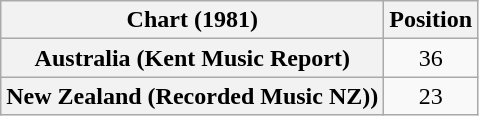<table class="wikitable plainrowheaders" style="text-align:center">
<tr>
<th>Chart (1981)</th>
<th>Position</th>
</tr>
<tr>
<th scope="row">Australia (Kent Music Report)</th>
<td>36</td>
</tr>
<tr>
<th scope="row">New Zealand (Recorded Music NZ))</th>
<td>23</td>
</tr>
</table>
